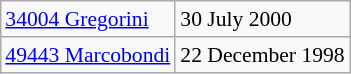<table class="wikitable" align="right" style="margin-top: 0; margin-left: 0.8em; font-size: 0.9em;">
<tr>
<td><a href='#'>34004 Gregorini</a></td>
<td>30 July 2000</td>
</tr>
<tr>
<td><a href='#'>49443 Marcobondi</a></td>
<td>22 December 1998</td>
</tr>
</table>
